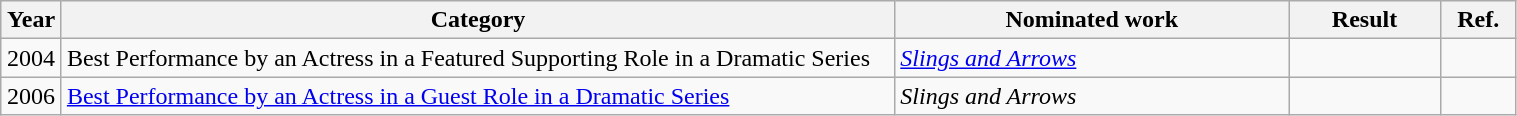<table class="wikitable" style="width:80%;">
<tr>
<th style="width:4%;">Year</th>
<th style="width:55%;">Category</th>
<th style="width:26%;">Nominated work</th>
<th style="width:10%;">Result</th>
<th width=5%>Ref.</th>
</tr>
<tr>
<td align="center">2004</td>
<td>Best Performance by an Actress in a Featured Supporting Role in a Dramatic Series</td>
<td><em><a href='#'>Slings and Arrows</a></em> </td>
<td></td>
<td align="center"></td>
</tr>
<tr>
<td align="center">2006</td>
<td><a href='#'>Best Performance by an Actress in a Guest Role in a Dramatic Series</a></td>
<td><em>Slings and Arrows</em> </td>
<td></td>
<td align="center"></td>
</tr>
</table>
